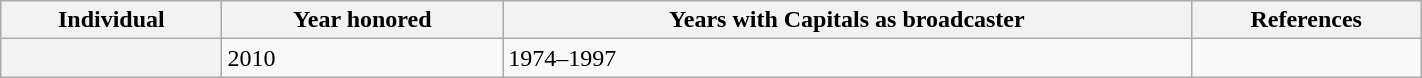<table class="wikitable sortable" width="75%">
<tr>
<th scope="col">Individual</th>
<th scope="col">Year honored</th>
<th scope="col">Years with Capitals as broadcaster</th>
<th scope="col" class="unsortable">References</th>
</tr>
<tr>
<th scope="row"></th>
<td>2010</td>
<td>1974–1997</td>
<td></td>
</tr>
</table>
